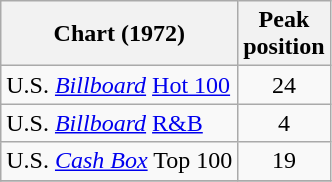<table class="wikitable">
<tr>
<th>Chart (1972)</th>
<th>Peak<br>position</th>
</tr>
<tr>
<td>U.S. <em><a href='#'>Billboard</a></em> <a href='#'>Hot 100</a></td>
<td style="text-align:center;">24</td>
</tr>
<tr>
<td>U.S. <em><a href='#'>Billboard</a></em> <a href='#'>R&B</a></td>
<td style="text-align:center;">4</td>
</tr>
<tr>
<td>U.S. <a href='#'><em>Cash Box</em></a> Top 100</td>
<td align="center">19</td>
</tr>
<tr>
</tr>
</table>
